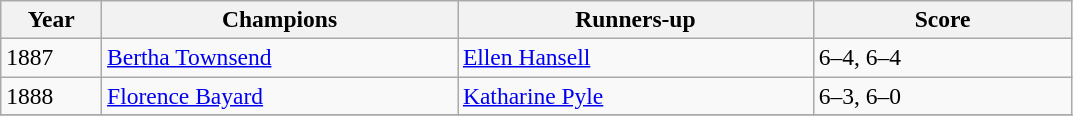<table class="wikitable" style="font-size:98%;">
<tr>
<th style="width:60px;">Year</th>
<th style="width:230px;">Champions</th>
<th style="width:230px;">Runners-up</th>
<th style="width:165px;">Score</th>
</tr>
<tr>
<td>1887</td>
<td> <a href='#'>Bertha Townsend</a></td>
<td> <a href='#'>Ellen Hansell</a></td>
<td>6–4, 6–4</td>
</tr>
<tr>
<td>1888</td>
<td> <a href='#'>Florence Bayard</a></td>
<td> <a href='#'>Katharine Pyle</a></td>
<td>6–3, 6–0</td>
</tr>
<tr>
</tr>
</table>
